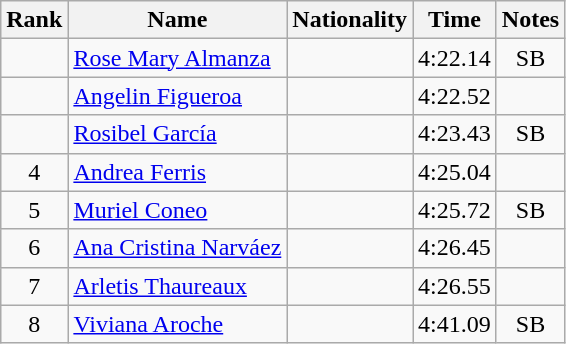<table class="wikitable sortable" style="text-align:center">
<tr>
<th>Rank</th>
<th>Name</th>
<th>Nationality</th>
<th>Time</th>
<th>Notes</th>
</tr>
<tr>
<td></td>
<td align=left><a href='#'>Rose Mary Almanza</a></td>
<td align=left></td>
<td>4:22.14</td>
<td>SB</td>
</tr>
<tr>
<td></td>
<td align=left><a href='#'>Angelin Figueroa</a></td>
<td align=left></td>
<td>4:22.52</td>
<td></td>
</tr>
<tr>
<td></td>
<td align=left><a href='#'>Rosibel García</a></td>
<td align=left></td>
<td>4:23.43</td>
<td>SB</td>
</tr>
<tr>
<td>4</td>
<td align=left><a href='#'>Andrea Ferris</a></td>
<td align=left></td>
<td>4:25.04</td>
<td></td>
</tr>
<tr>
<td>5</td>
<td align=left><a href='#'>Muriel Coneo</a></td>
<td align=left></td>
<td>4:25.72</td>
<td>SB</td>
</tr>
<tr>
<td>6</td>
<td align=left><a href='#'>Ana Cristina Narváez</a></td>
<td align=left></td>
<td>4:26.45</td>
<td></td>
</tr>
<tr>
<td>7</td>
<td align=left><a href='#'>Arletis Thaureaux</a></td>
<td align=left></td>
<td>4:26.55</td>
<td></td>
</tr>
<tr>
<td>8</td>
<td align=left><a href='#'>Viviana Aroche</a></td>
<td align=left></td>
<td>4:41.09</td>
<td>SB</td>
</tr>
</table>
